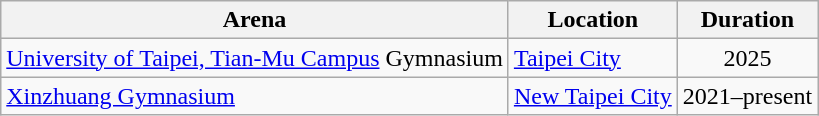<table class="wikitable">
<tr>
<th>Arena</th>
<th>Location</th>
<th>Duration</th>
</tr>
<tr>
<td><a href='#'>University of Taipei, Tian-Mu Campus</a> Gymnasium</td>
<td><a href='#'>Taipei City</a></td>
<td style="text-align:center;">2025</td>
</tr>
<tr>
<td><a href='#'>Xinzhuang Gymnasium</a></td>
<td><a href='#'>New Taipei City</a></td>
<td style="text-align:center;">2021–present</td>
</tr>
</table>
